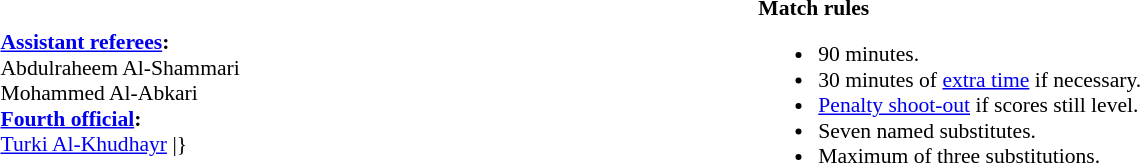<table width=100% style="font-size:90%">
<tr>
<td><br><strong><a href='#'>Assistant referees</a>:</strong>
<br>Abdulraheem Al-Shammari<br>Mohammed Al-Abkari
<br><strong><a href='#'>Fourth official</a>:</strong>
<br><a href='#'>Turki Al-Khudhayr</a>
<includeonly>|}</includeonly></td>
<td style="width:60%;vertical-align:top"><br><strong>Match rules</strong><ul><li>90 minutes.</li><li>30 minutes of <a href='#'>extra time</a> if necessary.</li><li><a href='#'>Penalty shoot-out</a> if scores still level.</li><li>Seven named substitutes.</li><li>Maximum of three substitutions.</li></ul></td>
</tr>
</table>
